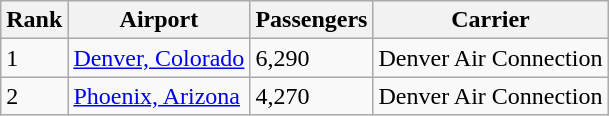<table class="wikitable">
<tr>
<th>Rank</th>
<th>Airport</th>
<th>Passengers</th>
<th>Carrier</th>
</tr>
<tr>
<td>1</td>
<td><a href='#'>Denver, Colorado</a></td>
<td>6,290</td>
<td>Denver Air Connection</td>
</tr>
<tr>
<td>2</td>
<td><a href='#'>Phoenix, Arizona</a></td>
<td>4,270</td>
<td>Denver Air Connection</td>
</tr>
</table>
